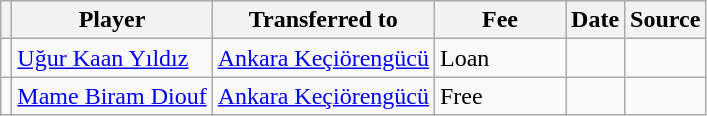<table class="wikitable plainrowheaders sortable">
<tr>
<th></th>
<th scope="col">Player</th>
<th>Transferred to</th>
<th style="width: 80px;">Fee</th>
<th scope="col">Date</th>
<th scope="col">Source</th>
</tr>
<tr>
<td align="center"></td>
<td> <a href='#'>Uğur Kaan Yıldız</a></td>
<td> <a href='#'>Ankara Keçiörengücü</a></td>
<td>Loan</td>
<td></td>
<td></td>
</tr>
<tr>
<td align="center"></td>
<td> <a href='#'>Mame Biram Diouf</a></td>
<td> <a href='#'>Ankara Keçiörengücü</a></td>
<td>Free</td>
<td></td>
<td></td>
</tr>
</table>
